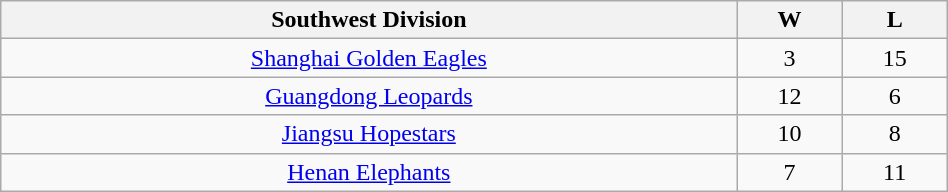<table class="wikitable"  style="width:50%; text-align:center;">
<tr>
<th style="width:35%;">Southwest Division</th>
<th style="width:5%;">W</th>
<th style="width:5%;">L</th>
</tr>
<tr align=center>
<td><a href='#'>Shanghai Golden Eagles</a></td>
<td>3</td>
<td>15</td>
</tr>
<tr align=center>
<td><a href='#'>Guangdong Leopards</a></td>
<td>12</td>
<td>6</td>
</tr>
<tr align=center>
<td><a href='#'>Jiangsu Hopestars</a></td>
<td>10</td>
<td>8</td>
</tr>
<tr align=center>
<td><a href='#'>Henan Elephants</a></td>
<td>7</td>
<td>11</td>
</tr>
</table>
